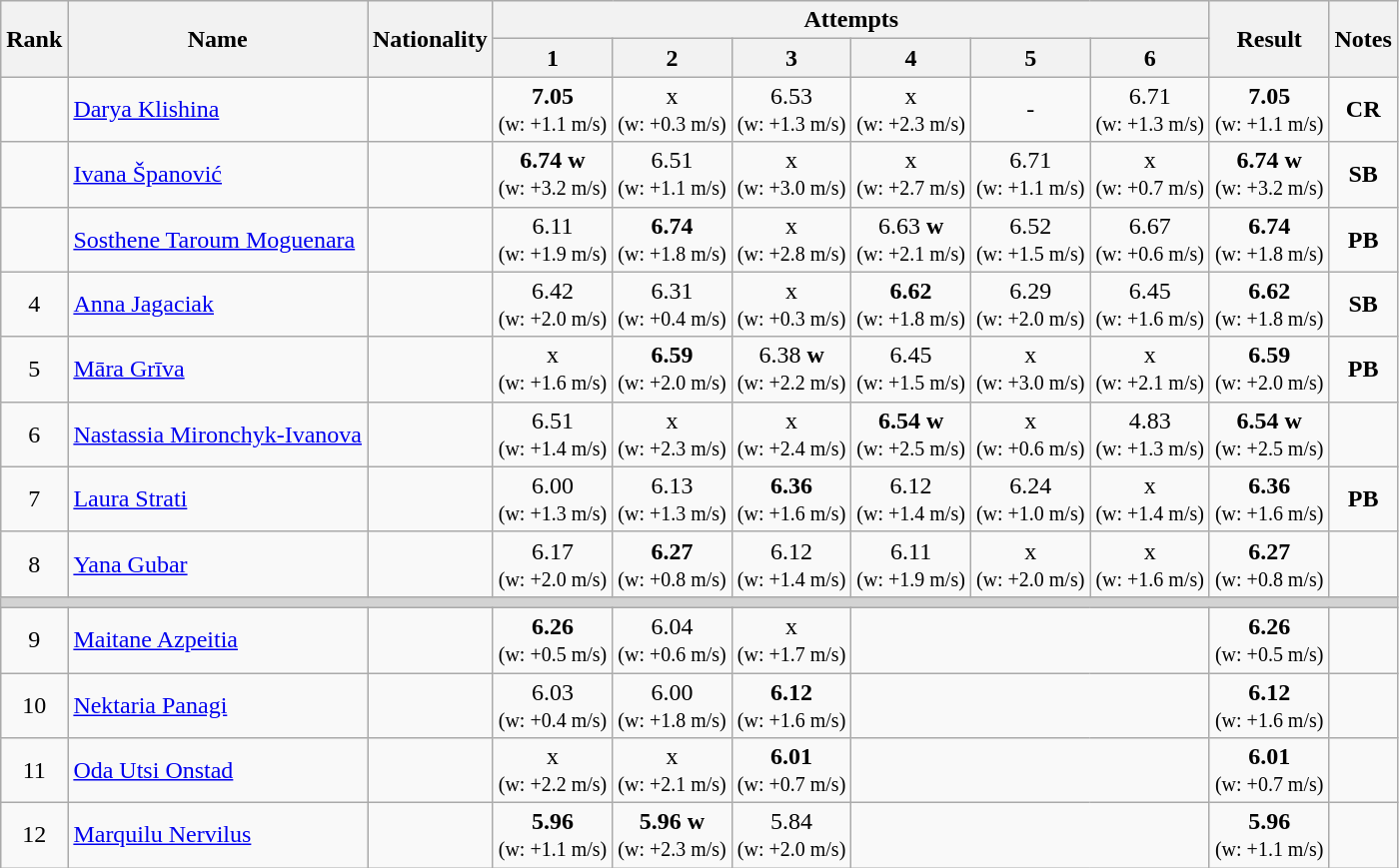<table class="wikitable sortable" style="text-align:center">
<tr>
<th rowspan=2>Rank</th>
<th rowspan=2>Name</th>
<th rowspan=2>Nationality</th>
<th colspan=6>Attempts</th>
<th rowspan=2>Result</th>
<th rowspan=2>Notes</th>
</tr>
<tr>
<th>1</th>
<th>2</th>
<th>3</th>
<th>4</th>
<th>5</th>
<th>6</th>
</tr>
<tr>
<td></td>
<td align=left><a href='#'>Darya Klishina</a></td>
<td align=left></td>
<td><strong>7.05</strong> <br><small>(w: +1.1 m/s)</small></td>
<td>x <br><small>(w: +0.3 m/s)</small></td>
<td>6.53 <br><small>(w: +1.3 m/s)</small></td>
<td>x <br><small>(w: +2.3 m/s)</small></td>
<td>-</td>
<td>6.71 <br><small>(w: +1.3 m/s)</small></td>
<td><strong>7.05</strong> <br><small>(w: +1.1 m/s)</small></td>
<td><strong>CR</strong></td>
</tr>
<tr>
<td></td>
<td align=left><a href='#'>Ivana Španović</a></td>
<td align=left></td>
<td><strong>6.74</strong>  <strong>w</strong> <br><small>(w: +3.2 m/s)</small></td>
<td>6.51 <br><small>(w: +1.1 m/s)</small></td>
<td>x <br><small>(w: +3.0 m/s)</small></td>
<td>x <br><small>(w: +2.7 m/s)</small></td>
<td>6.71 <br><small>(w: +1.1 m/s)</small></td>
<td>x <br><small>(w: +0.7 m/s)</small></td>
<td><strong>6.74</strong>  <strong>w</strong> <br><small>(w: +3.2 m/s)</small></td>
<td><strong>SB</strong></td>
</tr>
<tr>
<td></td>
<td align=left><a href='#'>Sosthene Taroum Moguenara</a></td>
<td align=left></td>
<td>6.11 <br><small>(w: +1.9 m/s)</small></td>
<td><strong>6.74</strong> <br><small>(w: +1.8 m/s)</small></td>
<td>x <br><small>(w: +2.8 m/s)</small></td>
<td>6.63  <strong>w</strong> <br><small>(w: +2.1 m/s)</small></td>
<td>6.52 <br><small>(w: +1.5 m/s)</small></td>
<td>6.67 <br><small>(w: +0.6 m/s)</small></td>
<td><strong>6.74</strong> <br><small>(w: +1.8 m/s)</small></td>
<td><strong>PB</strong></td>
</tr>
<tr>
<td>4</td>
<td align=left><a href='#'>Anna Jagaciak</a></td>
<td align=left></td>
<td>6.42 <br><small>(w: +2.0 m/s)</small></td>
<td>6.31 <br><small>(w: +0.4 m/s)</small></td>
<td>x <br><small>(w: +0.3 m/s)</small></td>
<td><strong>6.62</strong> <br><small>(w: +1.8 m/s)</small></td>
<td>6.29 <br><small>(w: +2.0 m/s)</small></td>
<td>6.45 <br><small>(w: +1.6 m/s)</small></td>
<td><strong>6.62</strong> <br><small>(w: +1.8 m/s)</small></td>
<td><strong>SB</strong></td>
</tr>
<tr>
<td>5</td>
<td align=left><a href='#'>Māra Grīva</a></td>
<td align=left></td>
<td>x <br><small>(w: +1.6 m/s)</small></td>
<td><strong>6.59</strong> <br><small>(w: +2.0 m/s)</small></td>
<td>6.38  <strong>w</strong> <br><small>(w: +2.2 m/s)</small></td>
<td>6.45 <br><small>(w: +1.5 m/s)</small></td>
<td>x <br><small>(w: +3.0 m/s)</small></td>
<td>x <br><small>(w: +2.1 m/s)</small></td>
<td><strong>6.59</strong> <br><small>(w: +2.0 m/s)</small></td>
<td><strong>PB</strong></td>
</tr>
<tr>
<td>6</td>
<td align=left><a href='#'>Nastassia Mironchyk-Ivanova</a></td>
<td align=left></td>
<td>6.51 <br><small>(w: +1.4 m/s)</small></td>
<td>x <br><small>(w: +2.3 m/s)</small></td>
<td>x <br><small>(w: +2.4 m/s)</small></td>
<td><strong>6.54</strong>  <strong>w</strong> <br><small>(w: +2.5 m/s)</small></td>
<td>x <br><small>(w: +0.6 m/s)</small></td>
<td>4.83 <br><small>(w: +1.3 m/s)</small></td>
<td><strong>6.54</strong>  <strong>w</strong> <br><small>(w: +2.5 m/s)</small></td>
<td></td>
</tr>
<tr>
<td>7</td>
<td align=left><a href='#'>Laura Strati</a></td>
<td align=left></td>
<td>6.00 <br><small>(w: +1.3 m/s)</small></td>
<td>6.13 <br><small>(w: +1.3 m/s)</small></td>
<td><strong>6.36</strong> <br><small>(w: +1.6 m/s)</small></td>
<td>6.12 <br><small>(w: +1.4 m/s)</small></td>
<td>6.24 <br><small>(w: +1.0 m/s)</small></td>
<td>x <br><small>(w: +1.4 m/s)</small></td>
<td><strong>6.36</strong> <br><small>(w: +1.6 m/s)</small></td>
<td><strong>PB</strong></td>
</tr>
<tr>
<td>8</td>
<td align=left><a href='#'>Yana Gubar</a></td>
<td align=left></td>
<td>6.17 <br><small>(w: +2.0 m/s)</small></td>
<td><strong>6.27</strong> <br><small>(w: +0.8 m/s)</small></td>
<td>6.12 <br><small>(w: +1.4 m/s)</small></td>
<td>6.11 <br><small>(w: +1.9 m/s)</small></td>
<td>x <br><small>(w: +2.0 m/s)</small></td>
<td>x <br><small>(w: +1.6 m/s)</small></td>
<td><strong>6.27</strong> <br><small>(w: +0.8 m/s)</small></td>
<td></td>
</tr>
<tr>
<td colspan=11 bgcolor=lightgray></td>
</tr>
<tr>
<td>9</td>
<td align=left><a href='#'>Maitane Azpeitia</a></td>
<td align=left></td>
<td><strong>6.26</strong> <br><small>(w: +0.5 m/s)</small></td>
<td>6.04 <br><small>(w: +0.6 m/s)</small></td>
<td>x <br><small>(w: +1.7 m/s)</small></td>
<td colspan=3></td>
<td><strong>6.26</strong> <br><small>(w: +0.5 m/s)</small></td>
<td></td>
</tr>
<tr>
<td>10</td>
<td align=left><a href='#'>Nektaria Panagi</a></td>
<td align=left></td>
<td>6.03 <br><small>(w: +0.4 m/s)</small></td>
<td>6.00 <br><small>(w: +1.8 m/s)</small></td>
<td><strong>6.12</strong> <br><small>(w: +1.6 m/s)</small></td>
<td colspan=3></td>
<td><strong>6.12</strong> <br><small>(w: +1.6 m/s)</small></td>
<td></td>
</tr>
<tr>
<td>11</td>
<td align=left><a href='#'>Oda Utsi Onstad</a></td>
<td align=left></td>
<td>x <br><small>(w: +2.2 m/s)</small></td>
<td>x <br><small>(w: +2.1 m/s)</small></td>
<td><strong>6.01</strong> <br><small>(w: +0.7 m/s)</small></td>
<td colspan=3></td>
<td><strong>6.01</strong> <br><small>(w: +0.7 m/s)</small></td>
<td></td>
</tr>
<tr>
<td>12</td>
<td align=left><a href='#'>Marquilu Nervilus</a></td>
<td align=left></td>
<td><strong>5.96</strong> <br><small>(w: +1.1 m/s)</small></td>
<td><strong>5.96</strong>  <strong>w</strong> <br><small>(w: +2.3 m/s)</small></td>
<td>5.84 <br><small>(w: +2.0 m/s)</small></td>
<td colspan=3></td>
<td><strong>5.96</strong> <br><small>(w: +1.1 m/s)</small></td>
<td></td>
</tr>
</table>
